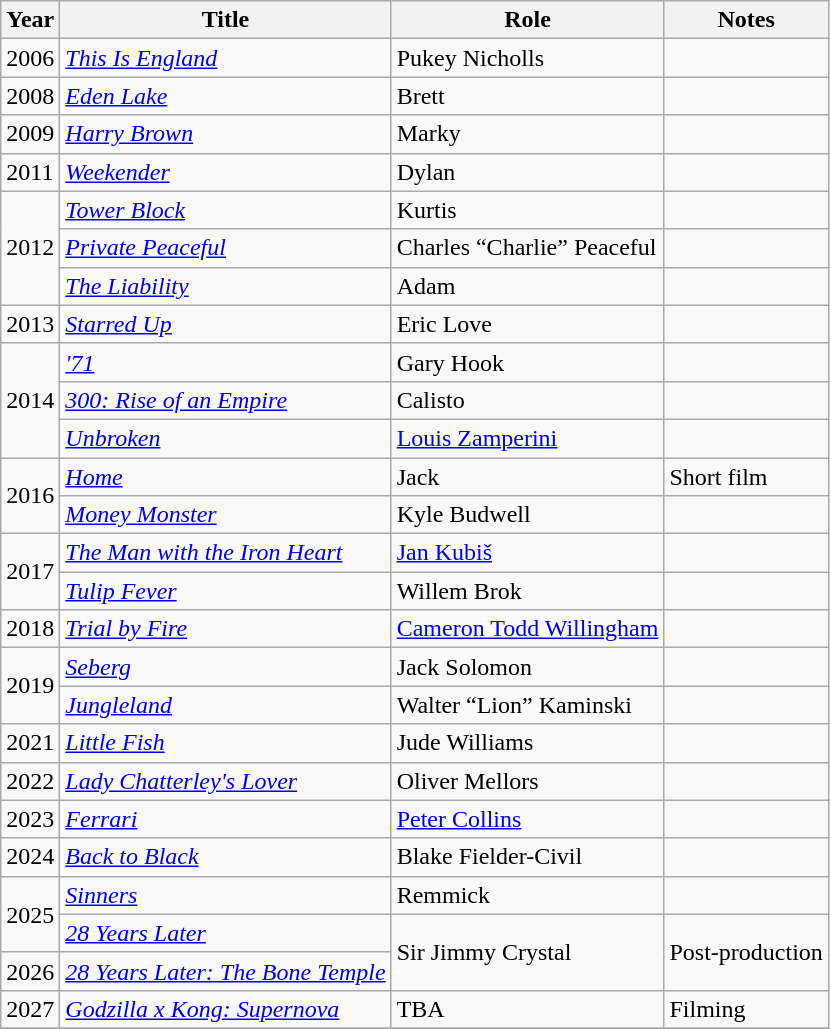<table class="wikitable sortable">
<tr>
<th>Year</th>
<th>Title</th>
<th>Role</th>
<th class="unsortable">Notes</th>
</tr>
<tr>
<td>2006</td>
<td><em><a href='#'>This Is England</a></em></td>
<td>Pukey Nicholls</td>
<td></td>
</tr>
<tr>
<td>2008</td>
<td><em><a href='#'>Eden Lake</a></em></td>
<td>Brett</td>
<td></td>
</tr>
<tr>
<td>2009</td>
<td><em><a href='#'>Harry Brown</a></em></td>
<td>Marky</td>
<td></td>
</tr>
<tr>
<td>2011</td>
<td><em><a href='#'>Weekender</a></em></td>
<td>Dylan</td>
<td></td>
</tr>
<tr>
<td rowspan=3>2012</td>
<td><em><a href='#'>Tower Block</a></em></td>
<td>Kurtis</td>
<td></td>
</tr>
<tr>
<td><em><a href='#'>Private Peaceful</a></em></td>
<td>Charles “Charlie” Peaceful</td>
<td></td>
</tr>
<tr>
<td><em><a href='#'>The Liability</a></em></td>
<td>Adam</td>
<td></td>
</tr>
<tr>
<td>2013</td>
<td><em><a href='#'>Starred Up</a></em></td>
<td>Eric Love</td>
<td></td>
</tr>
<tr>
<td rowspan=3>2014</td>
<td><em><a href='#'>'71</a></em></td>
<td>Gary Hook</td>
<td></td>
</tr>
<tr>
<td><em><a href='#'>300: Rise of an Empire</a></em></td>
<td>Calisto</td>
<td></td>
</tr>
<tr>
<td><em><a href='#'>Unbroken</a></em></td>
<td><a href='#'>Louis Zamperini</a></td>
<td></td>
</tr>
<tr>
<td rowspan=2>2016</td>
<td><em><a href='#'>Home</a></em></td>
<td>Jack</td>
<td>Short film</td>
</tr>
<tr>
<td><em><a href='#'>Money Monster</a></em></td>
<td>Kyle Budwell</td>
<td></td>
</tr>
<tr>
<td rowspan=2>2017</td>
<td><em><a href='#'>The Man with the Iron Heart</a></em></td>
<td><a href='#'>Jan Kubiš</a></td>
<td></td>
</tr>
<tr>
<td><em><a href='#'>Tulip Fever</a></em></td>
<td>Willem Brok</td>
<td></td>
</tr>
<tr>
<td>2018</td>
<td><em><a href='#'>Trial by Fire</a></em></td>
<td><a href='#'>Cameron Todd Willingham</a></td>
<td></td>
</tr>
<tr>
<td rowspan=2>2019</td>
<td><em><a href='#'>Seberg</a></em></td>
<td>Jack Solomon</td>
<td></td>
</tr>
<tr>
<td><em><a href='#'>Jungleland</a></em></td>
<td>Walter “Lion” Kaminski</td>
<td></td>
</tr>
<tr>
<td>2021</td>
<td><em><a href='#'>Little Fish</a></em></td>
<td>Jude Williams</td>
<td></td>
</tr>
<tr>
<td>2022</td>
<td><em><a href='#'>Lady Chatterley's Lover</a></em></td>
<td>Oliver Mellors</td>
<td></td>
</tr>
<tr>
<td>2023</td>
<td><em><a href='#'>Ferrari</a></em></td>
<td><a href='#'>Peter Collins</a></td>
<td></td>
</tr>
<tr>
<td>2024</td>
<td><em><a href='#'>Back to Black</a></em></td>
<td>Blake Fielder-Civil</td>
<td></td>
</tr>
<tr>
<td rowspan="2">2025</td>
<td><em><a href='#'>Sinners</a></em></td>
<td>Remmick</td>
<td></td>
</tr>
<tr>
<td><em><a href='#'>28 Years Later</a></em></td>
<td rowspan=2>Sir Jimmy Crystal</td>
<td rowspan=2>Post-production</td>
</tr>
<tr>
<td>2026</td>
<td><em><a href='#'>28 Years Later: The Bone Temple</a></em></td>
</tr>
<tr>
<td>2027</td>
<td><em><a href='#'>Godzilla x Kong: Supernova</a></em></td>
<td>TBA</td>
<td>Filming</td>
</tr>
<tr>
</tr>
</table>
